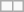<table class="wikitable" align="right">
<tr>
<td></td>
<td></td>
</tr>
</table>
